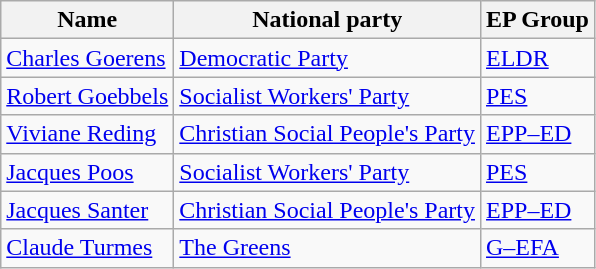<table class="sortable wikitable">
<tr>
<th>Name</th>
<th>National party</th>
<th>EP Group</th>
</tr>
<tr>
<td><a href='#'>Charles Goerens</a></td>
<td> <a href='#'>Democratic Party</a></td>
<td> <a href='#'>ELDR</a></td>
</tr>
<tr>
<td><a href='#'>Robert Goebbels</a></td>
<td> <a href='#'>Socialist Workers' Party</a></td>
<td> <a href='#'>PES</a></td>
</tr>
<tr>
<td><a href='#'>Viviane Reding</a></td>
<td> <a href='#'>Christian Social People's Party</a></td>
<td> <a href='#'>EPP–ED</a></td>
</tr>
<tr>
<td><a href='#'>Jacques Poos</a></td>
<td> <a href='#'>Socialist Workers' Party</a></td>
<td> <a href='#'>PES</a></td>
</tr>
<tr>
<td><a href='#'>Jacques Santer</a></td>
<td> <a href='#'>Christian Social People's Party</a></td>
<td> <a href='#'>EPP–ED</a></td>
</tr>
<tr>
<td><a href='#'>Claude Turmes</a></td>
<td> <a href='#'>The Greens</a></td>
<td> <a href='#'>G–EFA</a></td>
</tr>
</table>
